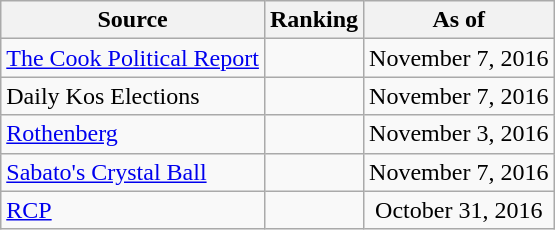<table class="wikitable" style="text-align:center">
<tr>
<th>Source</th>
<th>Ranking</th>
<th>As of</th>
</tr>
<tr>
<td align=left><a href='#'>The Cook Political Report</a></td>
<td></td>
<td>November 7, 2016</td>
</tr>
<tr>
<td align=left>Daily Kos Elections</td>
<td></td>
<td>November 7, 2016</td>
</tr>
<tr>
<td align=left><a href='#'>Rothenberg</a></td>
<td></td>
<td>November 3, 2016</td>
</tr>
<tr>
<td align=left><a href='#'>Sabato's Crystal Ball</a></td>
<td></td>
<td>November 7, 2016</td>
</tr>
<tr>
<td align="left"><a href='#'>RCP</a></td>
<td></td>
<td>October 31, 2016</td>
</tr>
</table>
